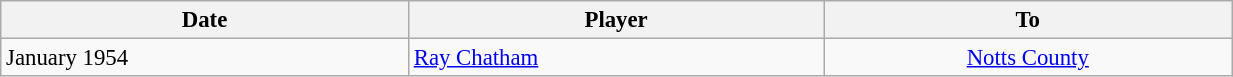<table class="wikitable" style="text-align:center; font-size:95%;width:65%; text-align:left">
<tr>
<th><strong>Date</strong></th>
<th><strong>Player</strong></th>
<th><strong>To</strong></th>
</tr>
<tr --->
<td>January 1954</td>
<td> <a href='#'>Ray Chatham</a></td>
<td align="center"><a href='#'>Notts County</a></td>
</tr>
</table>
